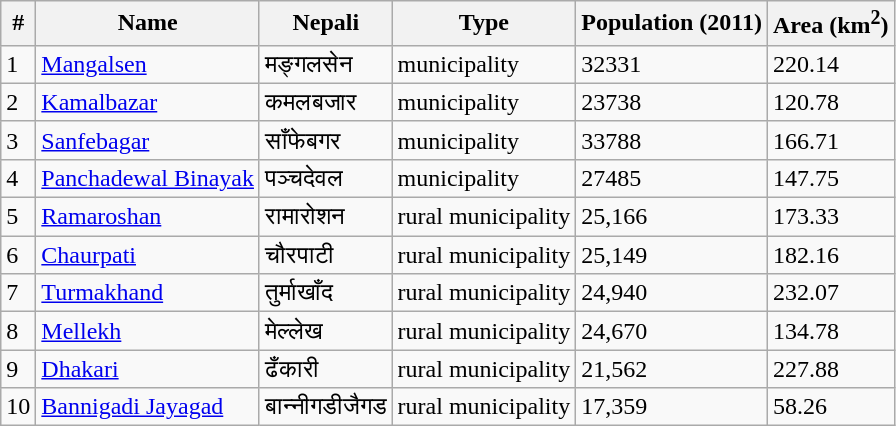<table class="wikitable sortable">
<tr>
<th>#</th>
<th>Name</th>
<th>Nepali</th>
<th>Type</th>
<th>Population (2011)</th>
<th>Area (km<sup>2</sup>)</th>
</tr>
<tr>
<td>1</td>
<td><a href='#'>Mangalsen</a></td>
<td>मङ्गलसेन</td>
<td>municipality</td>
<td>32331</td>
<td>220.14</td>
</tr>
<tr>
<td>2</td>
<td><a href='#'>Kamalbazar</a></td>
<td>कमलबजार</td>
<td>municipality</td>
<td>23738</td>
<td>120.78</td>
</tr>
<tr>
<td>3</td>
<td><a href='#'>Sanfebagar</a></td>
<td>साँफेबगर</td>
<td>municipality</td>
<td>33788</td>
<td>166.71</td>
</tr>
<tr>
<td>4</td>
<td><a href='#'>Panchadewal Binayak</a></td>
<td>पञ्चदेवल</td>
<td>municipality</td>
<td>27485</td>
<td>147.75</td>
</tr>
<tr>
<td>5</td>
<td><a href='#'>Ramaroshan</a></td>
<td>रामारोशन</td>
<td>rural municipality</td>
<td>25,166</td>
<td>173.33</td>
</tr>
<tr>
<td>6</td>
<td><a href='#'>Chaurpati</a></td>
<td>चौरपाटी</td>
<td>rural municipality</td>
<td>25,149</td>
<td>182.16</td>
</tr>
<tr>
<td>7</td>
<td><a href='#'>Turmakhand</a></td>
<td>तुर्माखाँद</td>
<td>rural municipality</td>
<td>24,940</td>
<td>232.07</td>
</tr>
<tr>
<td>8</td>
<td><a href='#'>Mellekh</a></td>
<td>मेल्लेख</td>
<td>rural municipality</td>
<td>24,670</td>
<td>134.78</td>
</tr>
<tr>
<td>9</td>
<td><a href='#'>Dhakari</a></td>
<td>ढँकारी</td>
<td>rural municipality</td>
<td>21,562</td>
<td>227.88</td>
</tr>
<tr>
<td>10</td>
<td><a href='#'>Bannigadi Jayagad</a></td>
<td>बान्नीगडीजैगड</td>
<td>rural municipality</td>
<td>17,359</td>
<td>58.26</td>
</tr>
</table>
